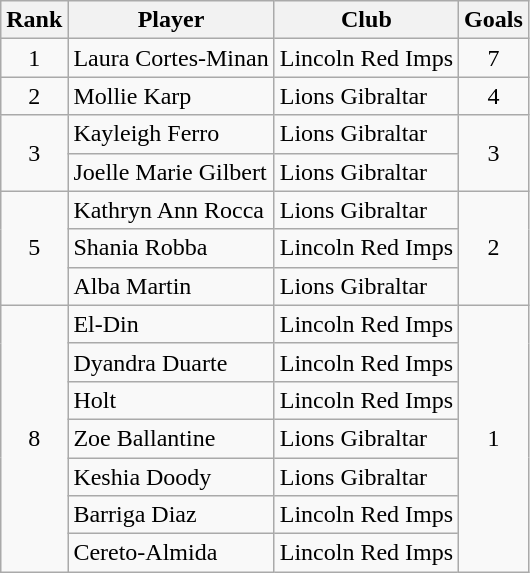<table class="wikitable" style="text-align:center">
<tr>
<th>Rank</th>
<th>Player</th>
<th>Club</th>
<th>Goals</th>
</tr>
<tr>
<td>1</td>
<td align="left"> Laura Cortes-Minan</td>
<td align="left">Lincoln Red Imps</td>
<td>7</td>
</tr>
<tr>
<td>2</td>
<td align="left"> Mollie Karp</td>
<td align="left">Lions Gibraltar</td>
<td>4</td>
</tr>
<tr>
<td rowspan=2>3</td>
<td align="left"> Kayleigh Ferro</td>
<td align="left">Lions Gibraltar</td>
<td rowspan=2>3</td>
</tr>
<tr>
<td align="left"> Joelle Marie Gilbert</td>
<td align="left">Lions Gibraltar</td>
</tr>
<tr>
<td rowspan=3>5</td>
<td align="left"> Kathryn Ann Rocca</td>
<td align="left">Lions Gibraltar</td>
<td rowspan=3>2</td>
</tr>
<tr>
<td align="left"> Shania Robba</td>
<td align="left">Lincoln Red Imps</td>
</tr>
<tr>
<td align="left"> Alba Martin</td>
<td align="left">Lions Gibraltar</td>
</tr>
<tr>
<td rowspan=7>8</td>
<td align="left"> El-Din</td>
<td align="left">Lincoln Red Imps</td>
<td rowspan=7>1</td>
</tr>
<tr>
<td align="left"> Dyandra Duarte</td>
<td align="left">Lincoln Red Imps</td>
</tr>
<tr>
<td align="left"> Holt</td>
<td align="left">Lincoln Red Imps</td>
</tr>
<tr>
<td align="left"> Zoe Ballantine</td>
<td align="left">Lions Gibraltar</td>
</tr>
<tr>
<td align="left"> Keshia Doody</td>
<td align="left">Lions Gibraltar</td>
</tr>
<tr>
<td align="left"> Barriga Diaz</td>
<td align="left">Lincoln Red Imps</td>
</tr>
<tr>
<td align="left"> Cereto-Almida</td>
<td align="left">Lincoln Red Imps</td>
</tr>
</table>
